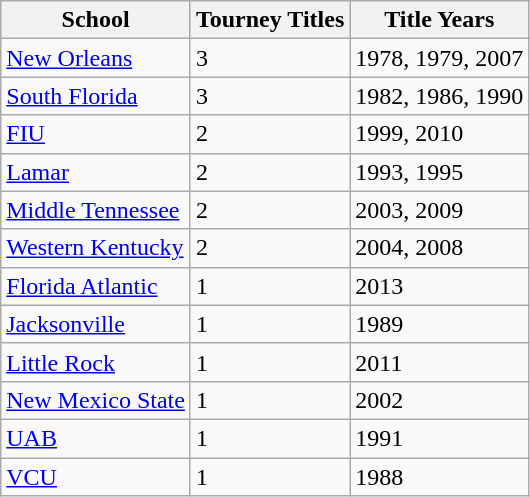<table class="wikitable sortable">
<tr>
<th>School</th>
<th>Tourney Titles</th>
<th>Title Years</th>
</tr>
<tr>
<td><a href='#'>New Orleans</a></td>
<td>3</td>
<td>1978, 1979, 2007</td>
</tr>
<tr>
<td><a href='#'>South Florida</a></td>
<td>3</td>
<td>1982, 1986, 1990</td>
</tr>
<tr>
<td><a href='#'>FIU</a></td>
<td>2</td>
<td>1999, 2010</td>
</tr>
<tr>
<td><a href='#'>Lamar</a></td>
<td>2</td>
<td>1993, 1995</td>
</tr>
<tr>
<td><a href='#'>Middle Tennessee</a></td>
<td>2</td>
<td>2003, 2009</td>
</tr>
<tr>
<td><a href='#'>Western Kentucky</a></td>
<td>2</td>
<td>2004, 2008</td>
</tr>
<tr>
<td><a href='#'>Florida Atlantic</a></td>
<td>1</td>
<td>2013</td>
</tr>
<tr>
<td><a href='#'>Jacksonville</a></td>
<td>1</td>
<td>1989</td>
</tr>
<tr>
<td><a href='#'>Little Rock</a></td>
<td>1</td>
<td>2011</td>
</tr>
<tr>
<td><a href='#'>New Mexico State</a></td>
<td>1</td>
<td>2002</td>
</tr>
<tr>
<td><a href='#'>UAB</a></td>
<td>1</td>
<td>1991</td>
</tr>
<tr>
<td><a href='#'>VCU</a></td>
<td>1</td>
<td>1988</td>
</tr>
</table>
